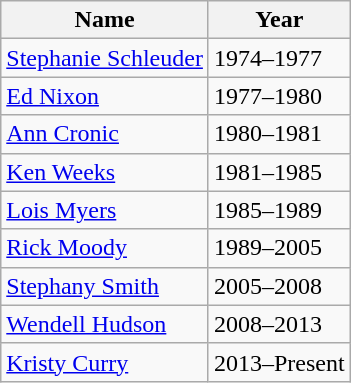<table class="wikitable">
<tr>
<th>Name</th>
<th>Year</th>
</tr>
<tr>
<td><a href='#'>Stephanie Schleuder</a></td>
<td>1974–1977</td>
</tr>
<tr>
<td><a href='#'>Ed Nixon</a></td>
<td>1977–1980</td>
</tr>
<tr>
<td><a href='#'>Ann Cronic</a></td>
<td>1980–1981</td>
</tr>
<tr>
<td><a href='#'>Ken Weeks</a></td>
<td>1981–1985</td>
</tr>
<tr>
<td><a href='#'>Lois Myers</a></td>
<td>1985–1989</td>
</tr>
<tr>
<td><a href='#'>Rick Moody</a></td>
<td>1989–2005</td>
</tr>
<tr>
<td><a href='#'>Stephany Smith</a></td>
<td>2005–2008</td>
</tr>
<tr>
<td><a href='#'>Wendell Hudson</a></td>
<td>2008–2013</td>
</tr>
<tr>
<td><a href='#'>Kristy Curry</a></td>
<td>2013–Present</td>
</tr>
</table>
